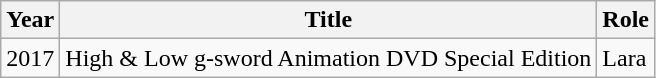<table class="wikitable">
<tr>
<th>Year</th>
<th>Title</th>
<th>Role</th>
</tr>
<tr>
<td>2017</td>
<td>High & Low g-sword Animation DVD Special Edition</td>
<td>Lara</td>
</tr>
</table>
